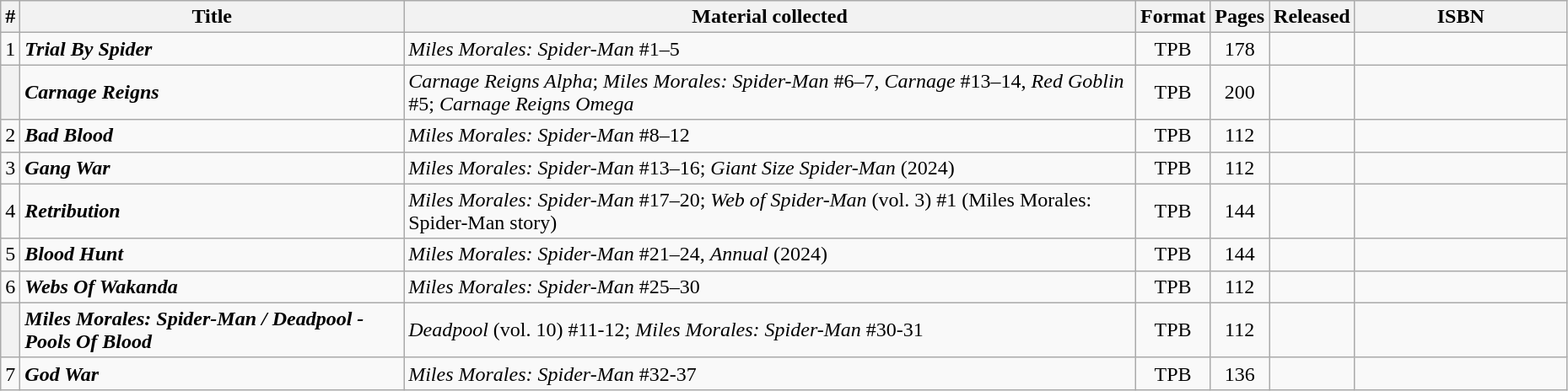<table class="wikitable sortable" width=98%>
<tr>
<th width=4px>#</th>
<th>Title</th>
<th>Material collected</th>
<th class="unsortable">Format</th>
<th>Pages</th>
<th>Released</th>
<th class="unsortable" style="width: 10em;">ISBN</th>
</tr>
<tr>
<td>1</td>
<td><strong><em>Trial By Spider</em></strong></td>
<td><em>Miles Morales: Spider-Man</em> #1–5</td>
<td style="text-align: center;">TPB</td>
<td style="text-align: center;">178</td>
<td></td>
<td></td>
</tr>
<tr>
<th style="background-color: light grey;"></th>
<td><strong><em>Carnage Reigns</em></strong></td>
<td><em>Carnage Reigns Alpha</em>; <em>Miles Morales: Spider-Man</em> #6–7, <em>Carnage</em> #13–14, <em>Red Goblin</em> #5; <em>Carnage Reigns Omega</em></td>
<td style="text-align: center;">TPB</td>
<td style="text-align: center;">200</td>
<td></td>
<td></td>
</tr>
<tr>
<td>2</td>
<td><strong><em>Bad Blood</em></strong></td>
<td><em>Miles Morales: Spider-Man</em> #8–12</td>
<td style="text-align: center;">TPB</td>
<td style="text-align: center;">112</td>
<td></td>
<td></td>
</tr>
<tr>
<td>3</td>
<td><strong><em>Gang War</em></strong></td>
<td><em>Miles Morales: Spider-Man</em> #13–16; <em>Giant Size Spider-Man</em> (2024)</td>
<td style="text-align: center;">TPB</td>
<td style="text-align: center;">112</td>
<td></td>
<td></td>
</tr>
<tr>
<td>4</td>
<td><strong><em>Retribution</em></strong></td>
<td><em>Miles Morales: Spider-Man</em> #17–20; <em>Web of Spider-Man</em> (vol. 3) #1 (Miles Morales: Spider-Man story)</td>
<td style="text-align: center;">TPB</td>
<td style="text-align: center;">144</td>
<td></td>
<td></td>
</tr>
<tr>
<td>5</td>
<td><strong><em>Blood Hunt</em></strong></td>
<td><em>Miles Morales: Spider-Man</em> #21–24, <em>Annual</em> (2024)</td>
<td style="text-align: center;">TPB</td>
<td style="text-align: center;">144</td>
<td></td>
<td></td>
</tr>
<tr>
<td>6</td>
<td><strong><em>Webs Of Wakanda</em></strong></td>
<td><em>Miles Morales: Spider-Man</em> #25–30</td>
<td style="text-align: center;">TPB</td>
<td style="text-align: center;">112</td>
<td></td>
<td></td>
</tr>
<tr>
<th style="background-color: light grey;"></th>
<td><strong><em>Miles Morales: Spider-Man / Deadpool - Pools Of Blood</em></strong></td>
<td><em>Deadpool</em> (vol. 10) #11-12; <em>Miles Morales: Spider-Man</em> #30-31</td>
<td style="text-align: center;">TPB</td>
<td style="text-align: center;">112</td>
<td></td>
<td></td>
</tr>
<tr>
<td>7</td>
<td><strong><em>God War</em></strong></td>
<td><em>Miles Morales: Spider-Man</em> #32-37</td>
<td style="text-align: center;">TPB</td>
<td style="text-align: center;">136</td>
<td></td>
<td></td>
</tr>
</table>
